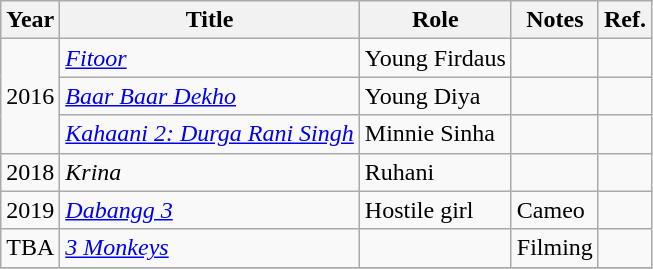<table class="wikitable">
<tr>
<th>Year</th>
<th>Title</th>
<th>Role</th>
<th>Notes</th>
<th>Ref.</th>
</tr>
<tr>
<td rowspan="3">2016</td>
<td><em><a href='#'>Fitoor</a></em></td>
<td>Young Firdaus</td>
<td></td>
<td></td>
</tr>
<tr>
<td><em><a href='#'>Baar Baar Dekho</a></em></td>
<td>Young Diya</td>
<td></td>
<td></td>
</tr>
<tr>
<td><em><a href='#'>Kahaani 2: Durga Rani Singh</a></em></td>
<td>Minnie Sinha</td>
<td></td>
<td></td>
</tr>
<tr>
<td>2018</td>
<td><em>Krina</em></td>
<td>Ruhani</td>
<td></td>
<td></td>
</tr>
<tr>
<td>2019</td>
<td><em><a href='#'>Dabangg 3</a></em></td>
<td>Hostile girl</td>
<td>Cameo</td>
<td></td>
</tr>
<tr>
<td>TBA</td>
<td><em><a href='#'>3 Monkeys</a></em></td>
<td></td>
<td>Filming</td>
<td></td>
</tr>
<tr>
</tr>
</table>
